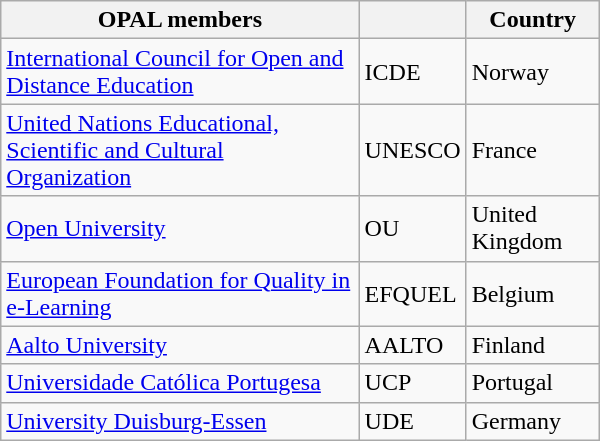<table class="wikitable"  style="width:400px; float:right;">
<tr>
<th>OPAL members</th>
<th></th>
<th>Country</th>
</tr>
<tr>
<td><a href='#'>International Council for Open and Distance Education</a></td>
<td>ICDE</td>
<td>Norway</td>
</tr>
<tr>
<td><a href='#'>United Nations Educational, Scientific and Cultural Organization</a></td>
<td>UNESCO</td>
<td>France</td>
</tr>
<tr>
<td><a href='#'>Open University</a></td>
<td>OU</td>
<td>United Kingdom</td>
</tr>
<tr>
<td><a href='#'>European Foundation for Quality in e-Learning</a></td>
<td>EFQUEL</td>
<td>Belgium</td>
</tr>
<tr>
<td><a href='#'>Aalto University</a></td>
<td>AALTO</td>
<td>Finland</td>
</tr>
<tr>
<td><a href='#'>Universidade Católica Portugesa</a></td>
<td>UCP</td>
<td>Portugal</td>
</tr>
<tr>
<td><a href='#'>University Duisburg-Essen</a></td>
<td>UDE</td>
<td>Germany</td>
</tr>
</table>
